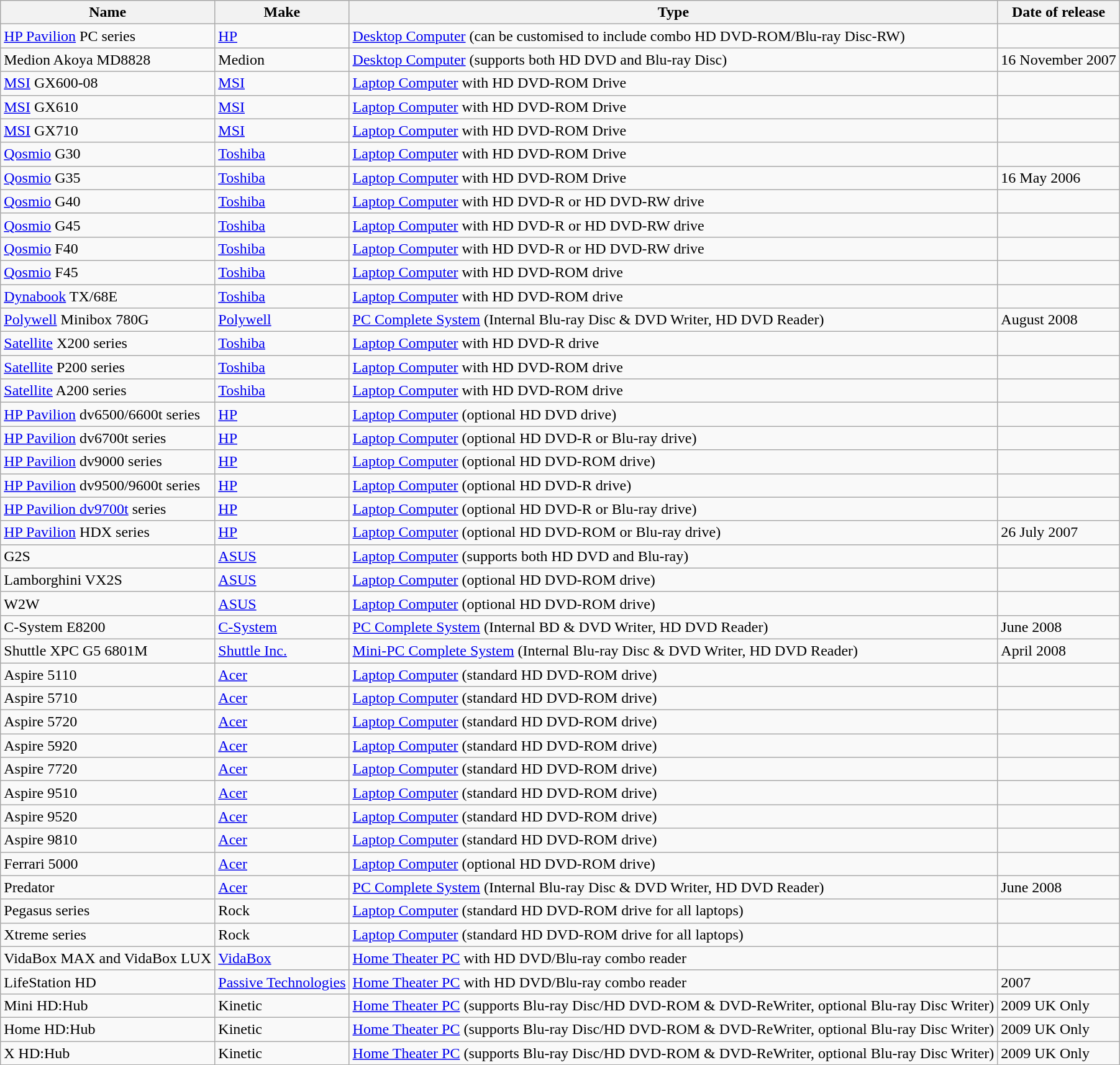<table class="wikitable sortable">
<tr>
<th>Name</th>
<th>Make</th>
<th>Type</th>
<th>Date of release</th>
</tr>
<tr>
<td><a href='#'>HP Pavilion</a> PC series</td>
<td><a href='#'>HP</a></td>
<td><a href='#'>Desktop Computer</a> (can be customised to include combo HD DVD-ROM/Blu-ray Disc-RW)</td>
<td></td>
</tr>
<tr>
<td>Medion Akoya MD8828</td>
<td>Medion</td>
<td><a href='#'>Desktop Computer</a> (supports both HD DVD and Blu-ray Disc)</td>
<td>16 November 2007</td>
</tr>
<tr>
<td><a href='#'>MSI</a> GX600-08</td>
<td><a href='#'>MSI</a></td>
<td><a href='#'>Laptop Computer</a> with HD DVD-ROM Drive</td>
<td></td>
</tr>
<tr>
<td><a href='#'>MSI</a> GX610</td>
<td><a href='#'>MSI</a></td>
<td><a href='#'>Laptop Computer</a> with HD DVD-ROM Drive</td>
<td></td>
</tr>
<tr>
<td><a href='#'>MSI</a> GX710</td>
<td><a href='#'>MSI</a></td>
<td><a href='#'>Laptop Computer</a> with HD DVD-ROM Drive</td>
<td></td>
</tr>
<tr>
<td><a href='#'>Qosmio</a> G30</td>
<td><a href='#'>Toshiba</a></td>
<td><a href='#'>Laptop Computer</a> with HD DVD-ROM Drive</td>
<td></td>
</tr>
<tr>
<td><a href='#'>Qosmio</a> G35</td>
<td><a href='#'>Toshiba</a></td>
<td><a href='#'>Laptop Computer</a> with HD DVD-ROM Drive</td>
<td>16 May 2006</td>
</tr>
<tr>
<td><a href='#'>Qosmio</a> G40</td>
<td><a href='#'>Toshiba</a></td>
<td><a href='#'>Laptop Computer</a> with HD DVD-R or HD DVD-RW drive</td>
<td></td>
</tr>
<tr>
<td><a href='#'>Qosmio</a> G45</td>
<td><a href='#'>Toshiba</a></td>
<td><a href='#'>Laptop Computer</a> with HD DVD-R or HD DVD-RW  drive</td>
<td></td>
</tr>
<tr>
<td><a href='#'>Qosmio</a> F40</td>
<td><a href='#'>Toshiba</a></td>
<td><a href='#'>Laptop Computer</a> with HD DVD-R or HD DVD-RW  drive</td>
<td></td>
</tr>
<tr>
<td><a href='#'>Qosmio</a> F45</td>
<td><a href='#'>Toshiba</a></td>
<td><a href='#'>Laptop Computer</a> with HD DVD-ROM  drive</td>
<td></td>
</tr>
<tr>
<td><a href='#'>Dynabook</a> TX/68E</td>
<td><a href='#'>Toshiba</a></td>
<td><a href='#'>Laptop Computer</a> with HD DVD-ROM  drive</td>
<td></td>
</tr>
<tr>
<td><a href='#'>Polywell</a> Minibox 780G</td>
<td><a href='#'>Polywell</a></td>
<td><a href='#'>PC Complete System</a> (Internal Blu-ray Disc & DVD Writer, HD DVD Reader)</td>
<td>August 2008</td>
</tr>
<tr>
<td><a href='#'>Satellite</a> X200 series</td>
<td><a href='#'>Toshiba</a></td>
<td><a href='#'>Laptop Computer</a> with HD DVD-R drive</td>
<td></td>
</tr>
<tr>
<td><a href='#'>Satellite</a> P200 series</td>
<td><a href='#'>Toshiba</a></td>
<td><a href='#'>Laptop Computer</a> with HD DVD-ROM drive</td>
<td></td>
</tr>
<tr>
<td><a href='#'>Satellite</a> A200 series</td>
<td><a href='#'>Toshiba</a></td>
<td><a href='#'>Laptop Computer</a> with HD DVD-ROM drive</td>
<td></td>
</tr>
<tr>
<td><a href='#'>HP Pavilion</a> dv6500/6600t series</td>
<td><a href='#'>HP</a></td>
<td><a href='#'>Laptop Computer</a> (optional HD DVD drive)</td>
<td></td>
</tr>
<tr>
<td><a href='#'>HP Pavilion</a> dv6700t series</td>
<td><a href='#'>HP</a></td>
<td><a href='#'>Laptop Computer</a> (optional HD DVD-R or Blu-ray drive)</td>
<td></td>
</tr>
<tr>
<td><a href='#'>HP Pavilion</a> dv9000 series</td>
<td><a href='#'>HP</a></td>
<td><a href='#'>Laptop Computer</a> (optional HD DVD-ROM drive)</td>
<td></td>
</tr>
<tr>
<td><a href='#'>HP Pavilion</a> dv9500/9600t series</td>
<td><a href='#'>HP</a></td>
<td><a href='#'>Laptop Computer</a> (optional HD DVD-R drive)</td>
<td></td>
</tr>
<tr>
<td><a href='#'>HP Pavilion dv9700t</a> series</td>
<td><a href='#'>HP</a></td>
<td><a href='#'>Laptop Computer</a> (optional HD DVD-R or Blu-ray drive)</td>
<td></td>
</tr>
<tr>
<td><a href='#'>HP Pavilion</a> HDX series</td>
<td><a href='#'>HP</a></td>
<td><a href='#'>Laptop Computer</a> (optional HD DVD-ROM or Blu-ray drive)</td>
<td>26 July 2007</td>
</tr>
<tr>
<td>G2S</td>
<td><a href='#'>ASUS</a></td>
<td><a href='#'>Laptop Computer</a> (supports both HD DVD and Blu-ray)</td>
<td></td>
</tr>
<tr>
<td>Lamborghini VX2S</td>
<td><a href='#'>ASUS</a></td>
<td><a href='#'>Laptop Computer</a> (optional HD DVD-ROM drive)</td>
<td></td>
</tr>
<tr>
<td>W2W</td>
<td><a href='#'>ASUS</a></td>
<td><a href='#'>Laptop Computer</a> (optional HD DVD-ROM drive)</td>
<td></td>
</tr>
<tr>
<td>C-System E8200</td>
<td><a href='#'>C-System</a></td>
<td><a href='#'>PC Complete System</a> (Internal BD & DVD Writer, HD DVD Reader)</td>
<td>June 2008</td>
</tr>
<tr>
<td>Shuttle XPC G5 6801M</td>
<td><a href='#'>Shuttle Inc.</a></td>
<td><a href='#'>Mini-PC Complete System</a> (Internal Blu-ray Disc & DVD Writer, HD DVD Reader)</td>
<td>April 2008</td>
</tr>
<tr>
<td>Aspire 5110</td>
<td><a href='#'>Acer</a></td>
<td><a href='#'>Laptop Computer</a> (standard HD DVD-ROM drive)</td>
<td></td>
</tr>
<tr>
<td>Aspire 5710</td>
<td><a href='#'>Acer</a></td>
<td><a href='#'>Laptop Computer</a> (standard HD DVD-ROM drive)</td>
<td></td>
</tr>
<tr>
<td>Aspire 5720</td>
<td><a href='#'>Acer</a></td>
<td><a href='#'>Laptop Computer</a> (standard HD DVD-ROM drive)</td>
<td></td>
</tr>
<tr>
<td>Aspire 5920</td>
<td><a href='#'>Acer</a></td>
<td><a href='#'>Laptop Computer</a> (standard HD DVD-ROM drive)</td>
<td></td>
</tr>
<tr>
<td>Aspire 7720</td>
<td><a href='#'>Acer</a></td>
<td><a href='#'>Laptop Computer</a> (standard HD DVD-ROM drive)</td>
<td></td>
</tr>
<tr>
<td>Aspire 9510</td>
<td><a href='#'>Acer</a></td>
<td><a href='#'>Laptop Computer</a> (standard HD DVD-ROM drive)</td>
<td></td>
</tr>
<tr>
<td>Aspire 9520</td>
<td><a href='#'>Acer</a></td>
<td><a href='#'>Laptop Computer</a> (standard HD DVD-ROM drive)</td>
<td></td>
</tr>
<tr>
<td>Aspire 9810</td>
<td><a href='#'>Acer</a></td>
<td><a href='#'>Laptop Computer</a> (standard HD DVD-ROM drive)</td>
<td></td>
</tr>
<tr>
<td>Ferrari 5000</td>
<td><a href='#'>Acer</a></td>
<td><a href='#'>Laptop Computer</a> (optional HD DVD-ROM drive)</td>
<td></td>
</tr>
<tr>
<td>Predator</td>
<td><a href='#'>Acer</a></td>
<td><a href='#'>PC Complete System</a> (Internal Blu-ray Disc & DVD Writer, HD DVD Reader)</td>
<td>June 2008</td>
</tr>
<tr>
<td>Pegasus series</td>
<td>Rock</td>
<td><a href='#'>Laptop Computer</a> (standard HD DVD-ROM drive for all laptops)</td>
<td></td>
</tr>
<tr>
<td>Xtreme series</td>
<td>Rock</td>
<td><a href='#'>Laptop Computer</a> (standard HD DVD-ROM drive for all laptops)</td>
<td></td>
</tr>
<tr>
<td>VidaBox MAX and VidaBox LUX</td>
<td><a href='#'>VidaBox</a></td>
<td><a href='#'>Home Theater PC</a> with HD DVD/Blu-ray combo reader</td>
<td></td>
</tr>
<tr>
<td>LifeStation HD</td>
<td><a href='#'>Passive Technologies</a></td>
<td><a href='#'>Home Theater PC</a> with HD DVD/Blu-ray combo reader</td>
<td>2007</td>
</tr>
<tr>
<td>Mini HD:Hub</td>
<td>Kinetic</td>
<td><a href='#'>Home Theater PC</a> (supports Blu-ray Disc/HD DVD-ROM & DVD-ReWriter, optional Blu-ray Disc Writer)</td>
<td>2009 UK Only</td>
</tr>
<tr>
<td>Home HD:Hub</td>
<td>Kinetic</td>
<td><a href='#'>Home Theater PC</a> (supports Blu-ray Disc/HD DVD-ROM & DVD-ReWriter, optional Blu-ray Disc Writer)</td>
<td>2009 UK Only</td>
</tr>
<tr>
<td>X HD:Hub</td>
<td>Kinetic</td>
<td><a href='#'>Home Theater PC</a> (supports Blu-ray Disc/HD DVD-ROM & DVD-ReWriter, optional Blu-ray Disc Writer)</td>
<td>2009 UK Only</td>
</tr>
</table>
